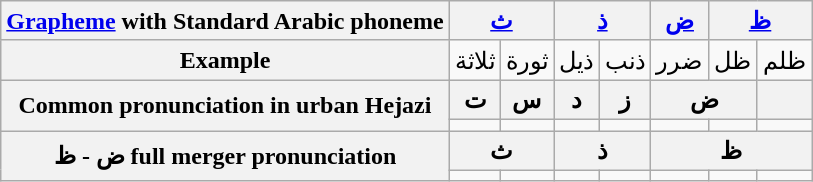<table class="wikitable" border="1" style="text-align: center;">
<tr>
<th><a href='#'>Grapheme</a> with Standard Arabic phoneme</th>
<th colspan="2"><a href='#'>ث</a> </th>
<th colspan="2"><a href='#'>ذ</a> </th>
<th><a href='#'>ض</a> </th>
<th colspan="2"><a href='#'>ظ</a> </th>
</tr>
<tr>
<th>Example</th>
<td>ثلاثة</td>
<td>ثورة</td>
<td>ذيل</td>
<td>ذنب</td>
<td>ضرر</td>
<td>ظل</td>
<td>ظلم</td>
</tr>
<tr>
<th rowspan="2">Common pronunciation in urban Hejazi</th>
<th>ت </th>
<th>س </th>
<th>د </th>
<th>ز </th>
<th colspan="2">ض </th>
<th></th>
</tr>
<tr>
<td></td>
<td></td>
<td></td>
<td></td>
<td></td>
<td></td>
<td></td>
</tr>
<tr>
<th rowspan="2">ض - ظ full merger pronunciation</th>
<th colspan="2">ث </th>
<th colspan="2">ذ </th>
<th colspan="3">ظ </th>
</tr>
<tr>
<td></td>
<td></td>
<td></td>
<td></td>
<td></td>
<td></td>
<td></td>
</tr>
</table>
